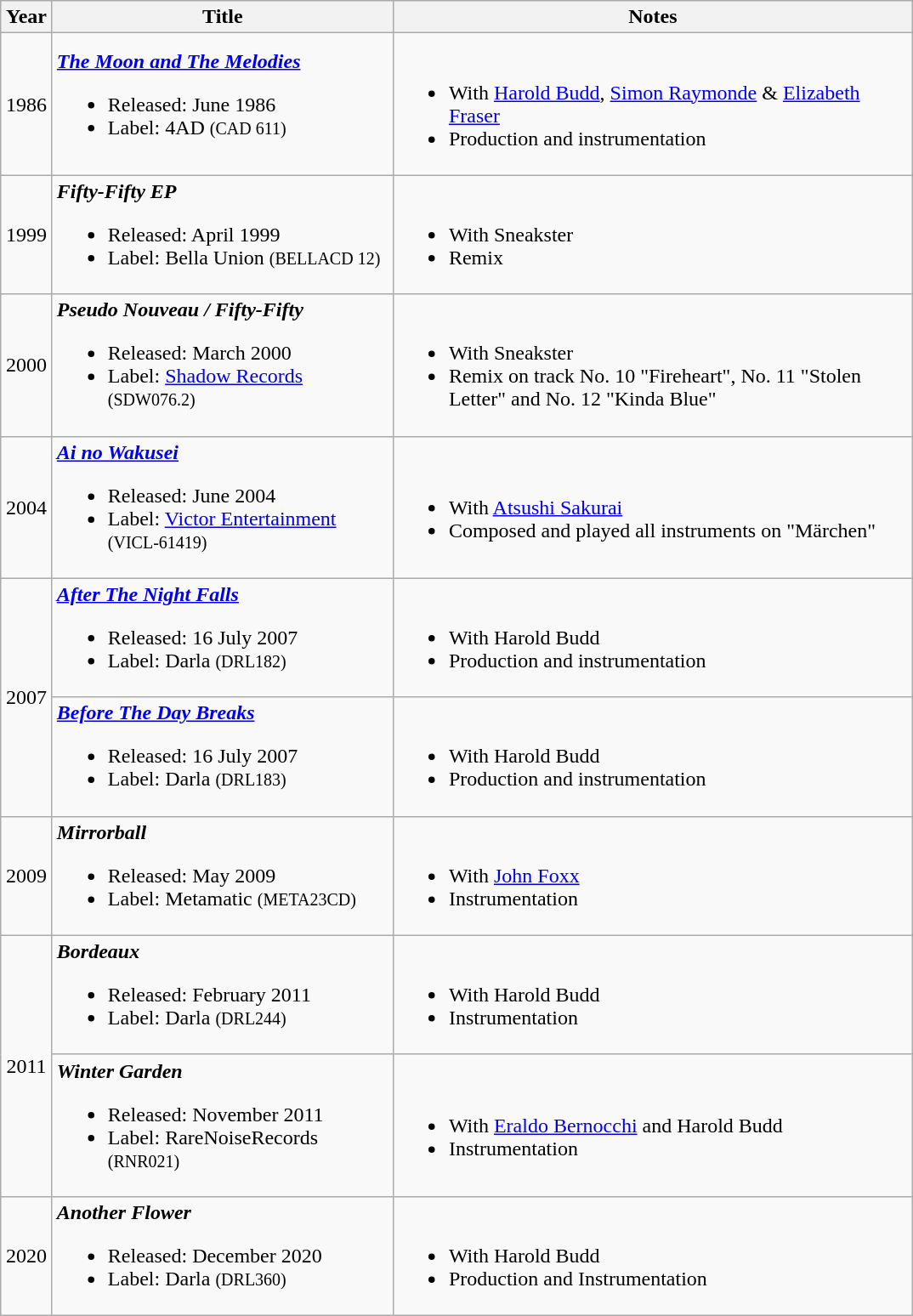<table class="wikitable">
<tr>
<th width="33">Year</th>
<th width="260">Title</th>
<th width="400">Notes</th>
</tr>
<tr>
<td align="center">1986</td>
<td><strong><em><a href='#'>The Moon and The Melodies</a></em></strong><br><ul><li>Released: June 1986</li><li>Label: 4AD <small>(CAD 611)</small></li></ul></td>
<td><br><ul><li>With <a href='#'>Harold Budd</a>, <a href='#'>Simon Raymonde</a> & <a href='#'>Elizabeth Fraser</a></li><li>Production and instrumentation</li></ul></td>
</tr>
<tr>
<td align="center">1999</td>
<td><strong><em>Fifty-Fifty EP</em></strong><br><ul><li>Released: April 1999</li><li>Label: Bella Union <small>(BELLACD 12)</small></li></ul></td>
<td><br><ul><li>With Sneakster</li><li>Remix</li></ul></td>
</tr>
<tr>
<td align="center">2000</td>
<td><strong><em>Pseudo Nouveau / Fifty-Fifty</em></strong><br><ul><li>Released: March 2000</li><li>Label: <a href='#'>Shadow Records</a> <small>(SDW076.2)</small></li></ul></td>
<td><br><ul><li>With Sneakster</li><li>Remix on track No. 10 "Fireheart", No. 11 "Stolen Letter" and No. 12 "Kinda Blue"</li></ul></td>
</tr>
<tr>
<td align="center">2004</td>
<td><strong><em><a href='#'>Ai no Wakusei</a></em></strong><br><ul><li>Released: June 2004</li><li>Label: <a href='#'>Victor Entertainment</a> <small>(VICL-61419)</small></li></ul></td>
<td><br><ul><li>With <a href='#'>Atsushi Sakurai</a></li><li>Composed and played all instruments on "Märchen"</li></ul></td>
</tr>
<tr>
<td align="center" rowspan="2">2007</td>
<td><strong><em><a href='#'>After The Night Falls</a></em></strong><br><ul><li>Released: 16 July 2007</li><li>Label: Darla <small>(DRL182)</small></li></ul></td>
<td><br><ul><li>With Harold Budd</li><li>Production and instrumentation</li></ul></td>
</tr>
<tr>
<td><strong><em><a href='#'>Before The Day Breaks</a></em></strong><br><ul><li>Released: 16 July 2007</li><li>Label: Darla <small>(DRL183)</small></li></ul></td>
<td><br><ul><li>With Harold Budd</li><li>Production and instrumentation</li></ul></td>
</tr>
<tr>
<td align="center">2009</td>
<td><strong><em>Mirrorball</em></strong><br><ul><li>Released: May 2009</li><li>Label: Metamatic <small>(META23CD)</small></li></ul></td>
<td><br><ul><li>With <a href='#'>John Foxx</a></li><li>Instrumentation</li></ul></td>
</tr>
<tr>
<td align="center" rowspan="2">2011</td>
<td><strong><em>Bordeaux</em></strong><br><ul><li>Released: February 2011</li><li>Label: Darla <small>(DRL244)</small></li></ul></td>
<td><br><ul><li>With Harold Budd</li><li>Instrumentation</li></ul></td>
</tr>
<tr>
<td><strong><em>Winter Garden</em></strong><br><ul><li>Released: November 2011</li><li>Label: RareNoiseRecords <small>(RNR021)</small></li></ul></td>
<td><br><ul><li>With <a href='#'>Eraldo Bernocchi</a> and Harold Budd</li><li>Instrumentation</li></ul></td>
</tr>
<tr>
<td align="center">2020</td>
<td><strong><em>Another Flower</em></strong><br><ul><li>Released: December 2020</li><li>Label: Darla <small>(DRL360)</small></li></ul></td>
<td><br><ul><li>With Harold Budd</li><li>Production and Instrumentation</li></ul></td>
</tr>
</table>
